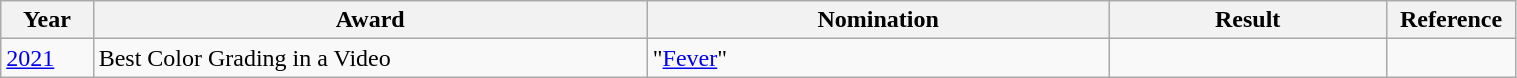<table class="wikitable" style="width:80%;">
<tr>
<th width=5%>Year</th>
<th style="width:30%;">Award</th>
<th style="width:25%;">Nomination</th>
<th style="width:15%;">Result</th>
<th style="width:5%;">Reference</th>
</tr>
<tr>
<td><a href='#'>2021</a></td>
<td>Best Color Grading in a Video</td>
<td>"<a href='#'>Fever</a>" </td>
<td></td>
<td></td>
</tr>
</table>
